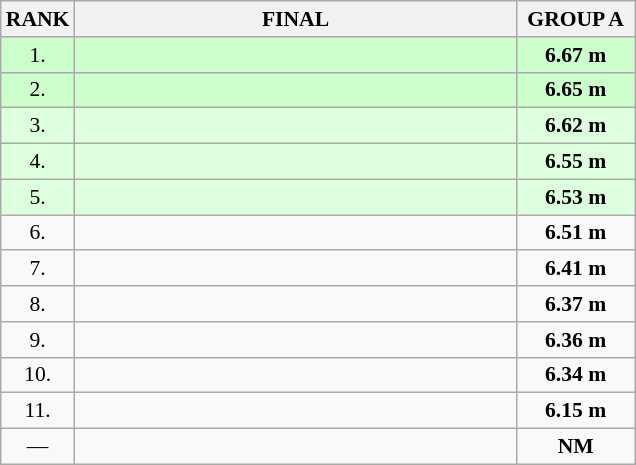<table class="wikitable" style="border-collapse: collapse; font-size: 90%;">
<tr>
<th>RANK</th>
<th style="width: 20em">FINAL</th>
<th style="width: 5em">GROUP A</th>
</tr>
<tr bgcolor=#CCFFCC>
<td align="center">1.</td>
<td></td>
<td align="center"><strong>6.67 m</strong></td>
</tr>
<tr bgcolor=#CCFFCC>
<td align="center">2.</td>
<td></td>
<td align="center"><strong>6.65 m</strong></td>
</tr>
<tr bgcolor=#ddffdd>
<td align="center">3.</td>
<td></td>
<td align="center"><strong>6.62 m</strong></td>
</tr>
<tr bgcolor=#ddffdd>
<td align="center">4.</td>
<td></td>
<td align="center"><strong>6.55 m</strong></td>
</tr>
<tr bgcolor=#ddffdd>
<td align="center">5.</td>
<td></td>
<td align="center"><strong>6.53 m</strong></td>
</tr>
<tr>
<td align="center">6.</td>
<td></td>
<td align="center"><strong>6.51 m</strong></td>
</tr>
<tr>
<td align="center">7.</td>
<td></td>
<td align="center"><strong>6.41 m</strong></td>
</tr>
<tr>
<td align="center">8.</td>
<td></td>
<td align="center"><strong>6.37 m</strong></td>
</tr>
<tr>
<td align="center">9.</td>
<td></td>
<td align="center"><strong>6.36 m</strong></td>
</tr>
<tr>
<td align="center">10.</td>
<td></td>
<td align="center"><strong>6.34 m</strong></td>
</tr>
<tr>
<td align="center">11.</td>
<td></td>
<td align="center"><strong>6.15 m</strong></td>
</tr>
<tr>
<td align="center">—</td>
<td></td>
<td align="center"><strong>NM</strong></td>
</tr>
</table>
